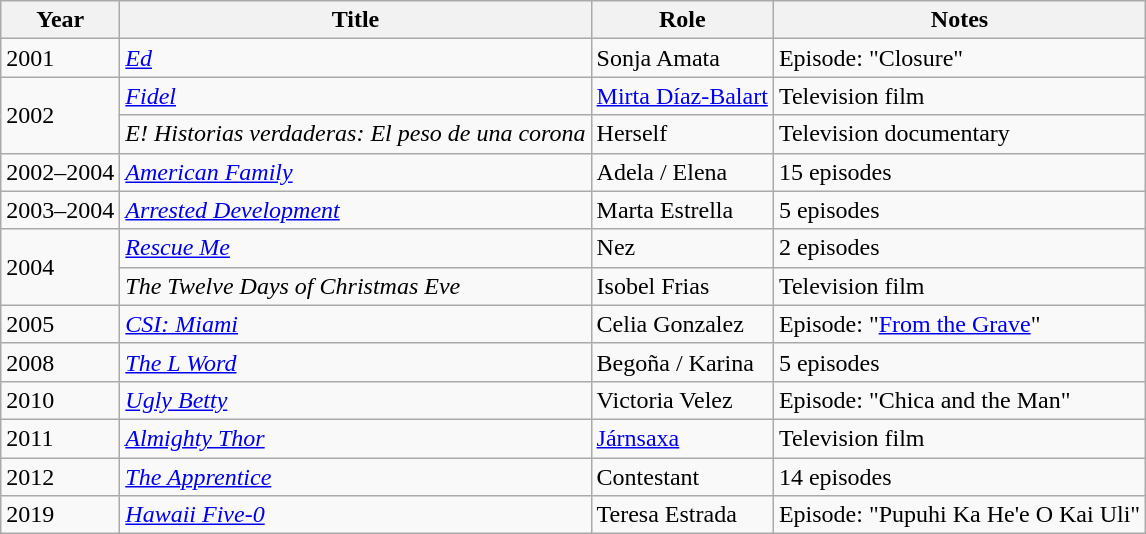<table class="wikitable">
<tr>
<th>Year</th>
<th>Title</th>
<th>Role</th>
<th>Notes</th>
</tr>
<tr>
<td>2001</td>
<td><a href='#'><em>Ed</em></a></td>
<td>Sonja Amata</td>
<td>Episode: "Closure"</td>
</tr>
<tr>
<td rowspan="2">2002</td>
<td><a href='#'><em>Fidel</em></a></td>
<td><a href='#'>Mirta Díaz-Balart</a></td>
<td>Television film</td>
</tr>
<tr>
<td><em>E! Historias verdaderas: El peso de una corona</em></td>
<td>Herself</td>
<td>Television documentary</td>
</tr>
<tr>
<td>2002–2004</td>
<td><a href='#'><em>American Family</em></a></td>
<td>Adela / Elena</td>
<td>15 episodes</td>
</tr>
<tr>
<td>2003–2004</td>
<td><em><a href='#'>Arrested Development</a></em></td>
<td>Marta Estrella</td>
<td>5 episodes</td>
</tr>
<tr>
<td rowspan="2">2004</td>
<td><a href='#'><em>Rescue Me</em></a></td>
<td>Nez</td>
<td>2 episodes</td>
</tr>
<tr>
<td><em>The Twelve Days of Christmas Eve</em></td>
<td>Isobel Frias</td>
<td>Television film</td>
</tr>
<tr>
<td>2005</td>
<td><em><a href='#'>CSI: Miami</a></em></td>
<td>Celia Gonzalez</td>
<td>Episode: "<a href='#'>From the Grave</a>"</td>
</tr>
<tr>
<td>2008</td>
<td><em><a href='#'>The L Word</a></em></td>
<td>Begoña / Karina</td>
<td>5 episodes</td>
</tr>
<tr>
<td>2010</td>
<td><em><a href='#'>Ugly Betty</a></em></td>
<td>Victoria Velez</td>
<td>Episode: "Chica and the Man"</td>
</tr>
<tr>
<td>2011</td>
<td><em><a href='#'>Almighty Thor</a></em></td>
<td><a href='#'>Járnsaxa</a></td>
<td>Television film</td>
</tr>
<tr>
<td>2012</td>
<td><a href='#'><em>The Apprentice</em></a></td>
<td>Contestant</td>
<td>14 episodes</td>
</tr>
<tr>
<td>2019</td>
<td><a href='#'><em>Hawaii Five-0</em></a></td>
<td>Teresa Estrada</td>
<td>Episode: "Pupuhi Ka He'e O Kai Uli"</td>
</tr>
</table>
